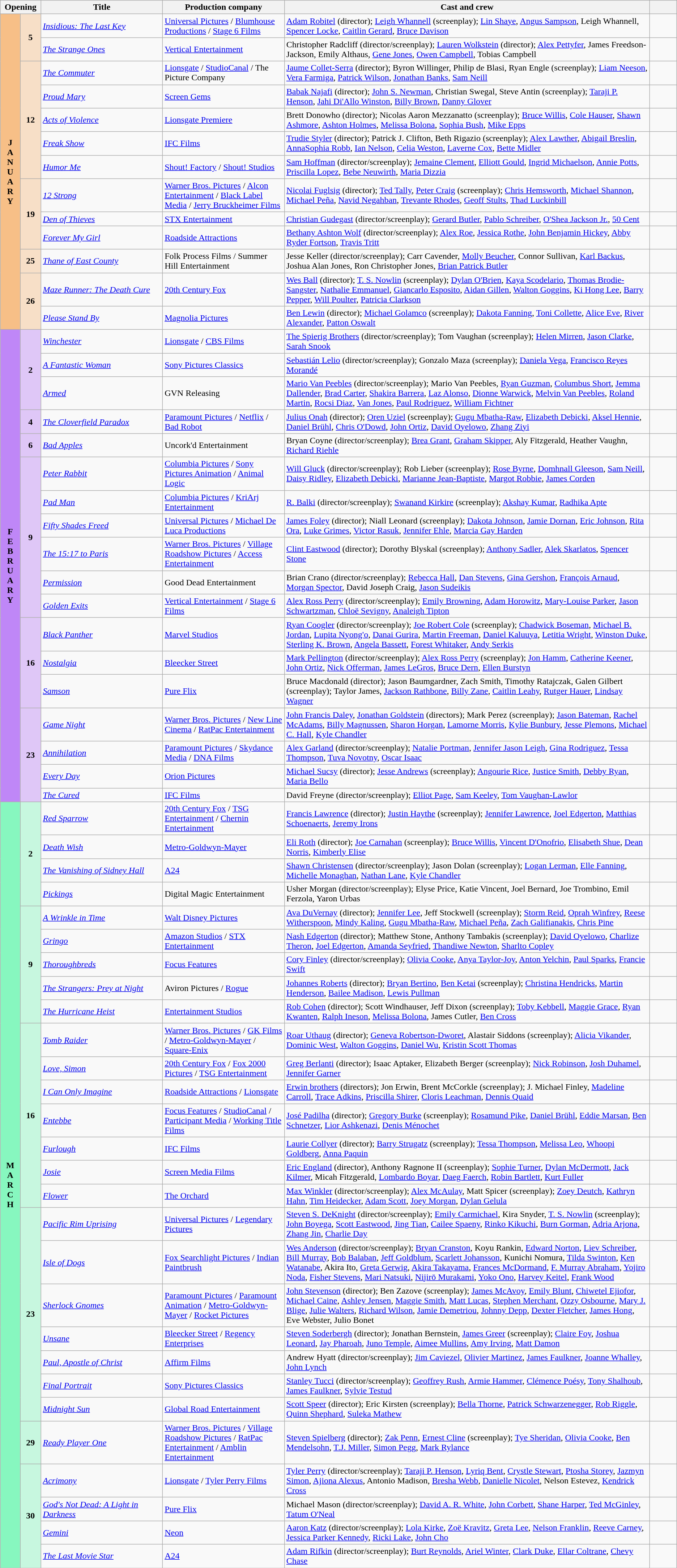<table class="wikitable sortable">
<tr>
<th colspan="2" style="width:6%;"><strong>Opening</strong></th>
<th style="width:18%;">Title</th>
<th style="width:18%">Production company</th>
<th>Cast and crew</th>
<th style="width:4%;"  class="unsortable"></th>
</tr>
<tr>
<th rowspan="13" style="text-align:center; background:#f7bf87">J<br>A<br>N<br>U<br>A<br>R<br>Y</th>
<td rowspan="2" style="text-align:center; background:#f7dfc7"><strong>5</strong></td>
<td><em><a href='#'>Insidious: The Last Key</a></em></td>
<td><a href='#'>Universal Pictures</a> / <a href='#'>Blumhouse Productions</a> / <a href='#'>Stage 6 Films</a></td>
<td><a href='#'>Adam Robitel</a> (director); <a href='#'>Leigh Whannell</a> (screenplay); <a href='#'>Lin Shaye</a>, <a href='#'>Angus Sampson</a>, Leigh Whannell, <a href='#'>Spencer Locke</a>, <a href='#'>Caitlin Gerard</a>, <a href='#'>Bruce Davison</a></td>
<td></td>
</tr>
<tr>
<td><em><a href='#'>The Strange Ones</a></em></td>
<td><a href='#'>Vertical Entertainment</a></td>
<td>Christopher Radcliff (director/screenplay); <a href='#'>Lauren Wolkstein</a> (director); <a href='#'>Alex Pettyfer</a>, James Freedson-Jackson, Emily Althaus, <a href='#'>Gene Jones</a>, <a href='#'>Owen Campbell</a>, Tobias Campbell</td>
<td></td>
</tr>
<tr>
<td rowspan="5" style="text-align:center; background:#f7dfc7"><strong>12</strong></td>
<td><em><a href='#'>The Commuter</a></em></td>
<td><a href='#'>Lionsgate</a> / <a href='#'>StudioCanal</a> / The Picture Company</td>
<td><a href='#'>Jaume Collet-Serra</a> (director); Byron Willinger, Philip de Blasi, Ryan Engle (screenplay); <a href='#'>Liam Neeson</a>, <a href='#'>Vera Farmiga</a>, <a href='#'>Patrick Wilson</a>, <a href='#'>Jonathan Banks</a>, <a href='#'>Sam Neill</a></td>
<td></td>
</tr>
<tr>
<td><em><a href='#'>Proud Mary</a></em></td>
<td><a href='#'>Screen Gems</a></td>
<td><a href='#'>Babak Najafi</a> (director); <a href='#'>John S. Newman</a>, Christian Swegal, Steve Antin (screenplay); <a href='#'>Taraji P. Henson</a>, <a href='#'>Jahi Di'Allo Winston</a>, <a href='#'>Billy Brown</a>, <a href='#'>Danny Glover</a></td>
<td></td>
</tr>
<tr>
<td><em><a href='#'>Acts of Violence</a></em></td>
<td><a href='#'>Lionsgate Premiere</a></td>
<td>Brett Donowho (director); Nicolas Aaron Mezzanatto (screenplay); <a href='#'>Bruce Willis</a>, <a href='#'>Cole Hauser</a>, <a href='#'>Shawn Ashmore</a>, <a href='#'>Ashton Holmes</a>, <a href='#'>Melissa Bolona</a>, <a href='#'>Sophia Bush</a>, <a href='#'>Mike Epps</a></td>
<td></td>
</tr>
<tr>
<td><em><a href='#'>Freak Show</a></em></td>
<td><a href='#'>IFC Films</a></td>
<td><a href='#'>Trudie Styler</a> (director); Patrick J. Clifton, Beth Rigazio (screenplay); <a href='#'>Alex Lawther</a>, <a href='#'>Abigail Breslin</a>, <a href='#'>AnnaSophia Robb</a>, <a href='#'>Ian Nelson</a>, <a href='#'>Celia Weston</a>, <a href='#'>Laverne Cox</a>, <a href='#'>Bette Midler</a></td>
<td></td>
</tr>
<tr>
<td><em><a href='#'>Humor Me</a></em></td>
<td><a href='#'>Shout! Factory</a> / <a href='#'>Shout! Studios</a></td>
<td><a href='#'>Sam Hoffman</a> (director/screenplay); <a href='#'>Jemaine Clement</a>, <a href='#'>Elliott Gould</a>, <a href='#'>Ingrid Michaelson</a>, <a href='#'>Annie Potts</a>, <a href='#'>Priscilla Lopez</a>, <a href='#'>Bebe Neuwirth</a>, <a href='#'>Maria Dizzia</a></td>
<td></td>
</tr>
<tr>
<td rowspan="3" style="text-align:center; background:#f7dfc7"><strong>19</strong></td>
<td><em><a href='#'>12 Strong</a></em></td>
<td><a href='#'>Warner Bros. Pictures</a> / <a href='#'>Alcon Entertainment</a> / <a href='#'>Black Label Media</a> / <a href='#'>Jerry Bruckheimer Films</a></td>
<td><a href='#'>Nicolai Fuglsig</a> (director); <a href='#'>Ted Tally</a>, <a href='#'>Peter Craig</a> (screenplay); <a href='#'>Chris Hemsworth</a>, <a href='#'>Michael Shannon</a>, <a href='#'>Michael Peña</a>, <a href='#'>Navid Negahban</a>, <a href='#'>Trevante Rhodes</a>, <a href='#'>Geoff Stults</a>, <a href='#'>Thad Luckinbill</a></td>
<td></td>
</tr>
<tr>
<td><em><a href='#'>Den of Thieves</a></em></td>
<td><a href='#'>STX Entertainment</a></td>
<td><a href='#'>Christian Gudegast</a> (director/screenplay); <a href='#'>Gerard Butler</a>, <a href='#'>Pablo Schreiber</a>, <a href='#'>O'Shea Jackson Jr.</a>, <a href='#'>50 Cent</a></td>
<td></td>
</tr>
<tr>
<td><em><a href='#'>Forever My Girl</a></em></td>
<td><a href='#'>Roadside Attractions</a></td>
<td><a href='#'>Bethany Ashton Wolf</a> (director/screenplay); <a href='#'>Alex Roe</a>, <a href='#'>Jessica Rothe</a>, <a href='#'>John Benjamin Hickey</a>, <a href='#'>Abby Ryder Fortson</a>, <a href='#'>Travis Tritt</a></td>
<td></td>
</tr>
<tr>
<th style="text-align:center; background:#f7dfc7"><strong>25</strong></th>
<td><em><a href='#'>Thane of East County</a></em></td>
<td>Folk Process Films /  Summer Hill Entertainment</td>
<td>Jesse Keller (director/screenplay); Carr Cavender, <a href='#'>Molly Beucher</a>, Connor Sullivan, <a href='#'>Karl Backus</a>, Joshua Alan Jones, Ron Christopher Jones, <a href='#'>Brian Patrick Butler</a></td>
<td></td>
</tr>
<tr>
<td rowspan="2" style="text-align:center; background:#f7dfc7"><strong>26</strong></td>
<td><em><a href='#'>Maze Runner: The Death Cure</a></em></td>
<td><a href='#'>20th Century Fox</a></td>
<td><a href='#'>Wes Ball</a> (director); <a href='#'>T. S. Nowlin</a> (screenplay); <a href='#'>Dylan O'Brien</a>, <a href='#'>Kaya Scodelario</a>, <a href='#'>Thomas Brodie-Sangster</a>, <a href='#'>Nathalie Emmanuel</a>, <a href='#'>Giancarlo Esposito</a>, <a href='#'>Aidan Gillen</a>, <a href='#'>Walton Goggins</a>, <a href='#'>Ki Hong Lee</a>, <a href='#'>Barry Pepper</a>, <a href='#'>Will Poulter</a>, <a href='#'>Patricia Clarkson</a></td>
<td></td>
</tr>
<tr>
<td><em><a href='#'>Please Stand By</a></em></td>
<td><a href='#'>Magnolia Pictures</a></td>
<td><a href='#'>Ben Lewin</a> (director); <a href='#'>Michael Golamco</a> (screenplay); <a href='#'>Dakota Fanning</a>, <a href='#'>Toni Collette</a>, <a href='#'>Alice Eve</a>, <a href='#'>River Alexander</a>, <a href='#'>Patton Oswalt</a></td>
<td></td>
</tr>
<tr>
<th rowspan="18" style="text-align:center; background:#bf87f7">F<br>E<br>B<br>R<br>U<br>A<br>R<br>Y</th>
<td rowspan="3" style="text-align:center; background:#dfc7f7"><strong>2</strong></td>
<td><em><a href='#'>Winchester</a></em></td>
<td><a href='#'>Lionsgate</a> / <a href='#'>CBS Films</a></td>
<td><a href='#'>The Spierig Brothers</a> (director/screenplay); Tom Vaughan (screenplay); <a href='#'>Helen Mirren</a>, <a href='#'>Jason Clarke</a>, <a href='#'>Sarah Snook</a></td>
<td></td>
</tr>
<tr>
<td><em><a href='#'>A Fantastic Woman</a></em></td>
<td><a href='#'>Sony Pictures Classics</a></td>
<td><a href='#'>Sebastián Lelio</a> (director/screenplay); Gonzalo Maza (screenplay); <a href='#'>Daniela Vega</a>, <a href='#'>Francisco Reyes Morandé</a></td>
<td></td>
</tr>
<tr>
<td><em><a href='#'>Armed</a></em></td>
<td>GVN Releasing</td>
<td><a href='#'>Mario Van Peebles</a> (director/screenplay); Mario Van Peebles, <a href='#'>Ryan Guzman</a>, <a href='#'>Columbus Short</a>, <a href='#'>Jemma Dallender</a>, <a href='#'>Brad Carter</a>, <a href='#'>Shakira Barrera</a>, <a href='#'>Laz Alonso</a>, <a href='#'>Dionne Warwick</a>, <a href='#'>Melvin Van Peebles</a>, <a href='#'>Roland Martin</a>, <a href='#'>Rocsi Diaz</a>, <a href='#'>Van Jones</a>, <a href='#'>Paul Rodriguez</a>, <a href='#'>William Fichtner</a></td>
<td></td>
</tr>
<tr>
<td style="text-align:center; background:#dfc7f7"><strong>4</strong></td>
<td><em><a href='#'>The Cloverfield Paradox</a></em></td>
<td><a href='#'>Paramount Pictures</a> / <a href='#'>Netflix</a> / <a href='#'>Bad Robot</a></td>
<td><a href='#'>Julius Onah</a> (director); <a href='#'>Oren Uziel</a> (screenplay); <a href='#'>Gugu Mbatha-Raw</a>, <a href='#'>Elizabeth Debicki</a>, <a href='#'>Aksel Hennie</a>, <a href='#'>Daniel Brühl</a>, <a href='#'>Chris O'Dowd</a>, <a href='#'>John Ortiz</a>, <a href='#'>David Oyelowo</a>, <a href='#'>Zhang Ziyi</a></td>
<td></td>
</tr>
<tr>
<td style="text-align:center; background:#dfc7f7"><strong>6</strong></td>
<td><em><a href='#'>Bad Apples</a></em></td>
<td>Uncork'd Entertainment</td>
<td>Bryan Coyne (director/screenplay); <a href='#'>Brea Grant</a>, <a href='#'>Graham Skipper</a>, Aly Fitzgerald, Heather Vaughn, <a href='#'>Richard Riehle</a></td>
<td></td>
</tr>
<tr>
<td rowspan="6" style="text-align:center; background:#dfc7f7"><strong>9</strong></td>
<td><em><a href='#'>Peter Rabbit</a></em></td>
<td><a href='#'>Columbia Pictures</a> / <a href='#'>Sony Pictures Animation</a> / <a href='#'>Animal Logic</a></td>
<td><a href='#'>Will Gluck</a> (director/screenplay); Rob Lieber (screenplay); <a href='#'>Rose Byrne</a>, <a href='#'>Domhnall Gleeson</a>, <a href='#'>Sam Neill</a>, <a href='#'>Daisy Ridley</a>, <a href='#'>Elizabeth Debicki</a>, <a href='#'>Marianne Jean-Baptiste</a>, <a href='#'>Margot Robbie</a>, <a href='#'>James Corden</a></td>
<td></td>
</tr>
<tr>
<td><em><a href='#'>Pad Man</a></em></td>
<td><a href='#'>Columbia Pictures</a> / <a href='#'>KriArj Entertainment</a></td>
<td><a href='#'>R. Balki</a> (director/screenplay); <a href='#'>Swanand Kirkire</a> (screenplay); <a href='#'>Akshay Kumar</a>, <a href='#'>Radhika Apte</a></td>
<td></td>
</tr>
<tr>
<td><em><a href='#'>Fifty Shades Freed</a></em></td>
<td><a href='#'>Universal Pictures</a> / <a href='#'>Michael De Luca Productions</a></td>
<td><a href='#'>James Foley</a> (director); Niall Leonard (screenplay); <a href='#'>Dakota Johnson</a>, <a href='#'>Jamie Dornan</a>, <a href='#'>Eric Johnson</a>, <a href='#'>Rita Ora</a>, <a href='#'>Luke Grimes</a>, <a href='#'>Victor Rasuk</a>, <a href='#'>Jennifer Ehle</a>, <a href='#'>Marcia Gay Harden</a></td>
<td></td>
</tr>
<tr>
<td><em><a href='#'>The 15:17 to Paris</a></em></td>
<td><a href='#'>Warner Bros. Pictures</a> / <a href='#'>Village Roadshow Pictures</a> / <a href='#'>Access Entertainment</a></td>
<td><a href='#'>Clint Eastwood</a> (director); Dorothy Blyskal (screenplay); <a href='#'>Anthony Sadler</a>, <a href='#'>Alek Skarlatos</a>, <a href='#'>Spencer Stone</a></td>
<td></td>
</tr>
<tr>
<td><em><a href='#'>Permission</a></em></td>
<td>Good Dead Entertainment</td>
<td>Brian Crano (director/screenplay); <a href='#'>Rebecca Hall</a>, <a href='#'>Dan Stevens</a>, <a href='#'>Gina Gershon</a>, <a href='#'>François Arnaud</a>, <a href='#'>Morgan Spector</a>, David Joseph Craig, <a href='#'>Jason Sudeikis</a></td>
<td></td>
</tr>
<tr>
<td><em><a href='#'>Golden Exits</a></em></td>
<td><a href='#'>Vertical Entertainment</a> / <a href='#'>Stage 6 Films</a></td>
<td><a href='#'>Alex Ross Perry</a> (director/screenplay); <a href='#'>Emily Browning</a>, <a href='#'>Adam Horowitz</a>, <a href='#'>Mary-Louise Parker</a>, <a href='#'>Jason Schwartzman</a>, <a href='#'>Chloë Sevigny</a>, <a href='#'>Analeigh Tipton</a></td>
<td></td>
</tr>
<tr>
<td rowspan="3" style="text-align:center; background:#dfc7f7"><strong>16</strong></td>
<td><em><a href='#'>Black Panther</a></em></td>
<td><a href='#'>Marvel Studios</a></td>
<td><a href='#'>Ryan Coogler</a> (director/screenplay); <a href='#'>Joe Robert Cole</a> (screenplay); <a href='#'>Chadwick Boseman</a>, <a href='#'>Michael B. Jordan</a>, <a href='#'>Lupita Nyong'o</a>, <a href='#'>Danai Gurira</a>, <a href='#'>Martin Freeman</a>, <a href='#'>Daniel Kaluuya</a>, <a href='#'>Letitia Wright</a>, <a href='#'>Winston Duke</a>, <a href='#'>Sterling K. Brown</a>, <a href='#'>Angela Bassett</a>, <a href='#'>Forest Whitaker</a>, <a href='#'>Andy Serkis</a></td>
<td></td>
</tr>
<tr>
<td><em><a href='#'>Nostalgia</a></em></td>
<td><a href='#'>Bleecker Street</a></td>
<td><a href='#'>Mark Pellington</a> (director/screenplay); <a href='#'>Alex Ross Perry</a> (screenplay); <a href='#'>Jon Hamm</a>, <a href='#'>Catherine Keener</a>, <a href='#'>John Ortiz</a>, <a href='#'>Nick Offerman</a>, <a href='#'>James LeGros</a>, <a href='#'>Bruce Dern</a>, <a href='#'>Ellen Burstyn</a></td>
<td></td>
</tr>
<tr>
<td><em><a href='#'>Samson</a></em></td>
<td><a href='#'>Pure Flix</a></td>
<td>Bruce Macdonald (director); Jason Baumgardner, Zach Smith, Timothy Ratajczak, Galen Gilbert (screenplay); Taylor James, <a href='#'>Jackson Rathbone</a>, <a href='#'>Billy Zane</a>, <a href='#'>Caitlin Leahy</a>, <a href='#'>Rutger Hauer</a>, <a href='#'>Lindsay Wagner</a></td>
<td></td>
</tr>
<tr>
<td rowspan="4" style="text-align:center; background:#dfc7f7"><strong>23</strong></td>
<td><em><a href='#'>Game Night</a></em></td>
<td><a href='#'>Warner Bros. Pictures</a> / <a href='#'>New Line Cinema</a> / <a href='#'>RatPac Entertainment</a></td>
<td><a href='#'>John Francis Daley</a>, <a href='#'>Jonathan Goldstein</a> (directors); Mark Perez (screenplay); <a href='#'>Jason Bateman</a>, <a href='#'>Rachel McAdams</a>, <a href='#'>Billy Magnussen</a>, <a href='#'>Sharon Horgan</a>, <a href='#'>Lamorne Morris</a>, <a href='#'>Kylie Bunbury</a>, <a href='#'>Jesse Plemons</a>, <a href='#'>Michael C. Hall</a>, <a href='#'>Kyle Chandler</a></td>
<td></td>
</tr>
<tr>
<td><em><a href='#'>Annihilation</a></em></td>
<td><a href='#'>Paramount Pictures</a> / <a href='#'>Skydance Media</a> / <a href='#'>DNA Films</a></td>
<td><a href='#'>Alex Garland</a> (director/screenplay); <a href='#'>Natalie Portman</a>, <a href='#'>Jennifer Jason Leigh</a>, <a href='#'>Gina Rodriguez</a>, <a href='#'>Tessa Thompson</a>, <a href='#'>Tuva Novotny</a>, <a href='#'>Oscar Isaac</a></td>
<td></td>
</tr>
<tr>
<td><em><a href='#'>Every Day</a></em></td>
<td><a href='#'>Orion Pictures</a></td>
<td><a href='#'>Michael Sucsy</a> (director); <a href='#'>Jesse Andrews</a> (screenplay); <a href='#'>Angourie Rice</a>, <a href='#'>Justice Smith</a>, <a href='#'>Debby Ryan</a>, <a href='#'>Maria Bello</a></td>
<td></td>
</tr>
<tr>
<td><em><a href='#'>The Cured</a></em></td>
<td><a href='#'>IFC Films</a></td>
<td>David Freyne (director/screenplay); <a href='#'>Elliot Page</a>, <a href='#'>Sam Keeley</a>, <a href='#'>Tom Vaughan-Lawlor</a></td>
<td></td>
</tr>
<tr>
<th rowspan="28" style="text-align:center; background:#87f7bf">M<br>A<br>R<br>C<br>H</th>
<td rowspan="4" style="text-align:center; background:#c7f7df"><strong>2</strong></td>
<td><em><a href='#'>Red Sparrow</a></em></td>
<td><a href='#'>20th Century Fox</a> / <a href='#'>TSG Entertainment</a> / <a href='#'>Chernin Entertainment</a></td>
<td><a href='#'>Francis Lawrence</a> (director); <a href='#'>Justin Haythe</a> (screenplay); <a href='#'>Jennifer Lawrence</a>, <a href='#'>Joel Edgerton</a>, <a href='#'>Matthias Schoenaerts</a>, <a href='#'>Jeremy Irons</a></td>
<td></td>
</tr>
<tr>
<td><em><a href='#'>Death Wish</a></em></td>
<td><a href='#'>Metro-Goldwyn-Mayer</a></td>
<td><a href='#'>Eli Roth</a> (director); <a href='#'>Joe Carnahan</a> (screenplay); <a href='#'>Bruce Willis</a>, <a href='#'>Vincent D'Onofrio</a>, <a href='#'>Elisabeth Shue</a>, <a href='#'>Dean Norris</a>, <a href='#'>Kimberly Elise</a></td>
<td></td>
</tr>
<tr>
<td><em><a href='#'>The Vanishing of Sidney Hall</a></em></td>
<td><a href='#'>A24</a></td>
<td><a href='#'>Shawn Christensen</a> (director/screenplay); Jason Dolan (screenplay); <a href='#'>Logan Lerman</a>, <a href='#'>Elle Fanning</a>, <a href='#'>Michelle Monaghan</a>, <a href='#'>Nathan Lane</a>, <a href='#'>Kyle Chandler</a></td>
<td></td>
</tr>
<tr>
<td><em><a href='#'>Pickings</a></em></td>
<td>Digital Magic Entertainment</td>
<td>Usher Morgan (director/screenplay); Elyse Price, Katie Vincent, Joel Bernard, Joe Trombino, Emil Ferzola, Yaron Urbas</td>
<td></td>
</tr>
<tr>
<td rowspan="5" style="text-align:center; background:#c7f7df"><strong>9</strong></td>
<td><em><a href='#'>A Wrinkle in Time</a></em></td>
<td><a href='#'>Walt Disney Pictures</a></td>
<td><a href='#'>Ava DuVernay</a> (director); <a href='#'>Jennifer Lee</a>, Jeff Stockwell (screenplay); <a href='#'>Storm Reid</a>, <a href='#'>Oprah Winfrey</a>, <a href='#'>Reese Witherspoon</a>, <a href='#'>Mindy Kaling</a>, <a href='#'>Gugu Mbatha-Raw</a>, <a href='#'>Michael Peña</a>, <a href='#'>Zach Galifianakis</a>, <a href='#'>Chris Pine</a></td>
<td></td>
</tr>
<tr>
<td><em><a href='#'>Gringo</a></em></td>
<td><a href='#'>Amazon Studios</a> / <a href='#'>STX Entertainment</a></td>
<td><a href='#'>Nash Edgerton</a> (director); Matthew Stone, Anthony Tambakis (screenplay); <a href='#'>David Oyelowo</a>, <a href='#'>Charlize Theron</a>, <a href='#'>Joel Edgerton</a>, <a href='#'>Amanda Seyfried</a>, <a href='#'>Thandiwe Newton</a>, <a href='#'>Sharlto Copley</a></td>
<td></td>
</tr>
<tr>
<td><em><a href='#'>Thoroughbreds</a></em></td>
<td><a href='#'>Focus Features</a></td>
<td><a href='#'>Cory Finley</a> (director/screenplay); <a href='#'>Olivia Cooke</a>, <a href='#'>Anya Taylor-Joy</a>, <a href='#'>Anton Yelchin</a>, <a href='#'>Paul Sparks</a>, <a href='#'>Francie Swift</a></td>
<td></td>
</tr>
<tr>
<td><em><a href='#'>The Strangers: Prey at Night</a></em></td>
<td>Aviron Pictures / <a href='#'>Rogue</a></td>
<td><a href='#'>Johannes Roberts</a> (director); <a href='#'>Bryan Bertino</a>, <a href='#'>Ben Ketai</a> (screenplay); <a href='#'>Christina Hendricks</a>, <a href='#'>Martin Henderson</a>, <a href='#'>Bailee Madison</a>, <a href='#'>Lewis Pullman</a></td>
<td></td>
</tr>
<tr>
<td><em><a href='#'>The Hurricane Heist</a></em></td>
<td><a href='#'>Entertainment Studios</a></td>
<td><a href='#'>Rob Cohen</a> (director); Scott Windhauser, Jeff Dixon (screenplay); <a href='#'>Toby Kebbell</a>, <a href='#'>Maggie Grace</a>, <a href='#'>Ryan Kwanten</a>, <a href='#'>Ralph Ineson</a>, <a href='#'>Melissa Bolona</a>, James Cutler, <a href='#'>Ben Cross</a></td>
<td></td>
</tr>
<tr>
<td rowspan="7" style="text-align:center; background:#c7f7df"><strong>16</strong></td>
<td><em><a href='#'>Tomb Raider</a></em></td>
<td><a href='#'>Warner Bros. Pictures</a> / <a href='#'>GK Films</a> / <a href='#'>Metro-Goldwyn-Mayer</a> / <a href='#'>Square-Enix</a></td>
<td><a href='#'>Roar Uthaug</a> (director); <a href='#'>Geneva Robertson-Dworet</a>, Alastair Siddons (screenplay); <a href='#'>Alicia Vikander</a>, <a href='#'>Dominic West</a>, <a href='#'>Walton Goggins</a>, <a href='#'>Daniel Wu</a>, <a href='#'>Kristin Scott Thomas</a></td>
<td></td>
</tr>
<tr>
<td><em><a href='#'>Love, Simon</a></em></td>
<td><a href='#'>20th Century Fox</a> / <a href='#'>Fox 2000 Pictures</a> / <a href='#'>TSG Entertainment</a></td>
<td><a href='#'>Greg Berlanti</a> (director); Isaac Aptaker, Elizabeth Berger (screenplay); <a href='#'>Nick Robinson</a>, <a href='#'>Josh Duhamel</a>, <a href='#'>Jennifer Garner</a></td>
<td></td>
</tr>
<tr>
<td><em><a href='#'>I Can Only Imagine</a></em></td>
<td><a href='#'>Roadside Attractions</a> / <a href='#'>Lionsgate</a></td>
<td><a href='#'>Erwin brothers</a> (directors); Jon Erwin, Brent McCorkle (screenplay); J. Michael Finley, <a href='#'>Madeline Carroll</a>, <a href='#'>Trace Adkins</a>, <a href='#'>Priscilla Shirer</a>, <a href='#'>Cloris Leachman</a>, <a href='#'>Dennis Quaid</a></td>
<td></td>
</tr>
<tr>
<td><em><a href='#'>Entebbe</a></em></td>
<td><a href='#'>Focus Features</a> / <a href='#'>StudioCanal</a> / <a href='#'>Participant Media</a> / <a href='#'>Working Title Films</a></td>
<td><a href='#'>José Padilha</a> (director); <a href='#'>Gregory Burke</a> (screenplay); <a href='#'>Rosamund Pike</a>, <a href='#'>Daniel Brühl</a>, <a href='#'>Eddie Marsan</a>, <a href='#'>Ben Schnetzer</a>, <a href='#'>Lior Ashkenazi</a>, <a href='#'>Denis Ménochet</a></td>
<td></td>
</tr>
<tr>
<td><em><a href='#'>Furlough</a></em></td>
<td><a href='#'>IFC Films</a></td>
<td><a href='#'>Laurie Collyer</a> (director); <a href='#'>Barry Strugatz</a> (screenplay); <a href='#'>Tessa Thompson</a>, <a href='#'>Melissa Leo</a>, <a href='#'>Whoopi Goldberg</a>, <a href='#'>Anna Paquin</a></td>
<td></td>
</tr>
<tr>
<td><em><a href='#'>Josie</a></em></td>
<td><a href='#'>Screen Media Films</a></td>
<td><a href='#'>Eric England</a> (director), Anthony Ragnone II (screenplay); <a href='#'>Sophie Turner</a>, <a href='#'>Dylan McDermott</a>, <a href='#'>Jack Kilmer</a>, Micah Fitzgerald, <a href='#'>Lombardo Boyar</a>, <a href='#'>Daeg Faerch</a>, <a href='#'>Robin Bartlett</a>, <a href='#'>Kurt Fuller</a></td>
<td></td>
</tr>
<tr>
<td><em><a href='#'>Flower</a></em></td>
<td><a href='#'>The Orchard</a></td>
<td><a href='#'>Max Winkler</a> (director/screenplay); <a href='#'>Alex McAulay</a>, Matt Spicer (screenplay); <a href='#'>Zoey Deutch</a>, <a href='#'>Kathryn Hahn</a>, <a href='#'>Tim Heidecker</a>, <a href='#'>Adam Scott</a>, <a href='#'>Joey Morgan</a>, <a href='#'>Dylan Gelula</a></td>
<td></td>
</tr>
<tr>
<td rowspan="7" style="text-align:center; background:#c7f7df"><strong>23</strong></td>
<td><em><a href='#'>Pacific Rim Uprising</a></em></td>
<td><a href='#'>Universal Pictures</a> / <a href='#'>Legendary Pictures</a></td>
<td><a href='#'>Steven S. DeKnight</a> (director/screenplay); <a href='#'>Emily Carmichael</a>, Kira Snyder, <a href='#'>T. S. Nowlin</a> (screenplay); <a href='#'>John Boyega</a>, <a href='#'>Scott Eastwood</a>, <a href='#'>Jing Tian</a>, <a href='#'>Cailee Spaeny</a>, <a href='#'>Rinko Kikuchi</a>, <a href='#'>Burn Gorman</a>, <a href='#'>Adria Arjona</a>, <a href='#'>Zhang Jin</a>, <a href='#'>Charlie Day</a></td>
<td></td>
</tr>
<tr>
<td><em><a href='#'>Isle of Dogs</a></em></td>
<td><a href='#'>Fox Searchlight Pictures</a> / <a href='#'>Indian Paintbrush</a></td>
<td><a href='#'>Wes Anderson</a> (director/screenplay); <a href='#'>Bryan Cranston</a>, Koyu Rankin, <a href='#'>Edward Norton</a>, <a href='#'>Liev Schreiber</a>, <a href='#'>Bill Murray</a>, <a href='#'>Bob Balaban</a>, <a href='#'>Jeff Goldblum</a>, <a href='#'>Scarlett Johansson</a>, Kunichi Nomura, <a href='#'>Tilda Swinton</a>, <a href='#'>Ken Watanabe</a>, Akira Ito, <a href='#'>Greta Gerwig</a>, <a href='#'>Akira Takayama</a>, <a href='#'>Frances McDormand</a>, <a href='#'>F. Murray Abraham</a>, <a href='#'>Yojiro Noda</a>, <a href='#'>Fisher Stevens</a>, <a href='#'>Mari Natsuki</a>, <a href='#'>Nijirō Murakami</a>, <a href='#'>Yoko Ono</a>, <a href='#'>Harvey Keitel</a>, <a href='#'>Frank Wood</a></td>
<td></td>
</tr>
<tr>
<td><em><a href='#'>Sherlock Gnomes</a></em></td>
<td><a href='#'>Paramount Pictures</a> / <a href='#'>Paramount Animation</a> / <a href='#'>Metro-Goldwyn-Mayer</a> / <a href='#'>Rocket Pictures</a></td>
<td><a href='#'>John Stevenson</a> (director); Ben Zazove (screenplay); <a href='#'>James McAvoy</a>, <a href='#'>Emily Blunt</a>, <a href='#'>Chiwetel Ejiofor</a>, <a href='#'>Michael Caine</a>, <a href='#'>Ashley Jensen</a>, <a href='#'>Maggie Smith</a>, <a href='#'>Matt Lucas</a>, <a href='#'>Stephen Merchant</a>, <a href='#'>Ozzy Osbourne</a>, <a href='#'>Mary J. Blige</a>, <a href='#'>Julie Walters</a>, <a href='#'>Richard Wilson</a>, <a href='#'>Jamie Demetriou</a>, <a href='#'>Johnny Depp</a>, <a href='#'>Dexter Fletcher</a>, <a href='#'>James Hong</a>, Eve Webster, Julio Bonet</td>
<td></td>
</tr>
<tr>
<td><em><a href='#'>Unsane</a></em></td>
<td><a href='#'>Bleecker Street</a> / <a href='#'>Regency Enterprises</a></td>
<td><a href='#'>Steven Soderbergh</a> (director); Jonathan Bernstein, <a href='#'>James Greer</a> (screenplay); <a href='#'>Claire Foy</a>, <a href='#'>Joshua Leonard</a>, <a href='#'>Jay Pharoah</a>, <a href='#'>Juno Temple</a>, <a href='#'>Aimee Mullins</a>, <a href='#'>Amy Irving</a>, <a href='#'>Matt Damon</a></td>
<td></td>
</tr>
<tr>
<td><em><a href='#'>Paul, Apostle of Christ</a></em></td>
<td><a href='#'>Affirm Films</a></td>
<td>Andrew Hyatt (director/screenplay); <a href='#'>Jim Caviezel</a>, <a href='#'>Olivier Martinez</a>, <a href='#'>James Faulkner</a>, <a href='#'>Joanne Whalley</a>, <a href='#'>John Lynch</a></td>
<td></td>
</tr>
<tr>
<td><em><a href='#'>Final Portrait</a></em></td>
<td><a href='#'>Sony Pictures Classics</a></td>
<td><a href='#'>Stanley Tucci</a> (director/screenplay); <a href='#'>Geoffrey Rush</a>, <a href='#'>Armie Hammer</a>, <a href='#'>Clémence Poésy</a>, <a href='#'>Tony Shalhoub</a>, <a href='#'>James Faulkner</a>, <a href='#'>Sylvie Testud</a></td>
<td></td>
</tr>
<tr>
<td><em><a href='#'>Midnight Sun</a></em></td>
<td><a href='#'>Global Road Entertainment</a></td>
<td><a href='#'>Scott Speer</a> (director); Eric Kirsten (screenplay); <a href='#'>Bella Thorne</a>, <a href='#'>Patrick Schwarzenegger</a>, <a href='#'>Rob Riggle</a>, <a href='#'>Quinn Shephard</a>, <a href='#'>Suleka Mathew</a></td>
<td></td>
</tr>
<tr>
<td style="text-align:center; background:#c7f7df"><strong>29</strong></td>
<td><em><a href='#'>Ready Player One</a></em></td>
<td><a href='#'>Warner Bros. Pictures</a> / <a href='#'>Village Roadshow Pictures</a> / <a href='#'>RatPac Entertainment</a> / <a href='#'>Amblin Entertainment</a></td>
<td><a href='#'>Steven Spielberg</a> (director); <a href='#'>Zak Penn</a>, <a href='#'>Ernest Cline</a> (screenplay); <a href='#'>Tye Sheridan</a>, <a href='#'>Olivia Cooke</a>, <a href='#'>Ben Mendelsohn</a>, <a href='#'>T.J. Miller</a>, <a href='#'>Simon Pegg</a>, <a href='#'>Mark Rylance</a></td>
<td></td>
</tr>
<tr>
<td rowspan="4" style="text-align:center; background:#c7f7df"><strong>30</strong></td>
<td><em><a href='#'>Acrimony</a></em></td>
<td><a href='#'>Lionsgate</a> / <a href='#'>Tyler Perry Films</a></td>
<td><a href='#'>Tyler Perry</a> (director/screenplay); <a href='#'>Taraji P. Henson</a>, <a href='#'>Lyriq Bent</a>, <a href='#'>Crystle Stewart</a>, <a href='#'>Ptosha Storey</a>, <a href='#'>Jazmyn Simon</a>, <a href='#'>Ajiona Alexus</a>, Antonio Madison, <a href='#'>Bresha Webb</a>, <a href='#'>Danielle Nicolet</a>, Nelson Estevez, <a href='#'>Kendrick Cross</a></td>
<td></td>
</tr>
<tr>
<td><em><a href='#'>God's Not Dead: A Light in Darkness</a></em></td>
<td><a href='#'>Pure Flix</a></td>
<td>Michael Mason (director/screenplay); <a href='#'>David A. R. White</a>, <a href='#'>John Corbett</a>, <a href='#'>Shane Harper</a>, <a href='#'>Ted McGinley</a>, <a href='#'>Tatum O'Neal</a></td>
<td></td>
</tr>
<tr>
<td><em><a href='#'>Gemini</a></em></td>
<td><a href='#'>Neon</a></td>
<td><a href='#'>Aaron Katz</a> (director/screenplay); <a href='#'>Lola Kirke</a>, <a href='#'>Zoë Kravitz</a>, <a href='#'>Greta Lee</a>, <a href='#'>Nelson Franklin</a>, <a href='#'>Reeve Carney</a>, <a href='#'>Jessica Parker Kennedy</a>, <a href='#'>Ricki Lake</a>, <a href='#'>John Cho</a></td>
<td></td>
</tr>
<tr>
<td><em><a href='#'>The Last Movie Star</a></em></td>
<td><a href='#'>A24</a></td>
<td><a href='#'>Adam Rifkin</a> (director/screenplay); <a href='#'>Burt Reynolds</a>, <a href='#'>Ariel Winter</a>, <a href='#'>Clark Duke</a>, <a href='#'>Ellar Coltrane</a>, <a href='#'>Chevy Chase</a></td>
<td></td>
</tr>
</table>
